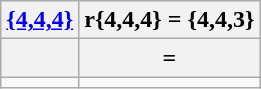<table class=wikitable>
<tr>
<th><a href='#'>{4,4,4}</a></th>
<th>r{4,4,4} = {4,4,3}</th>
</tr>
<tr>
<th></th>
<th> = </th>
</tr>
<tr>
<td></td>
<td></td>
</tr>
</table>
